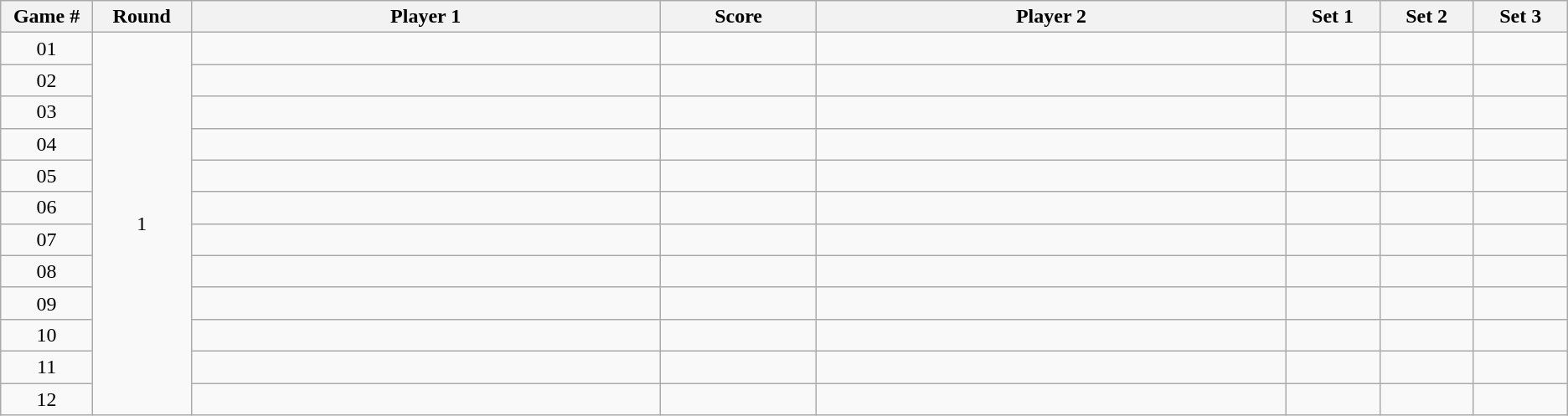<table class="wikitable">
<tr>
<th width="2%">Game #</th>
<th width="2%">Round</th>
<th width="15%">Player 1</th>
<th width="5%">Score</th>
<th width="15%">Player 2</th>
<th width="3%">Set 1</th>
<th width="3%">Set 2</th>
<th width="3%">Set 3</th>
</tr>
<tr style=text-align:center;>
<td>01</td>
<td rowspan=12>1</td>
<td></td>
<td></td>
<td></td>
<td></td>
<td></td>
<td></td>
</tr>
<tr style=text-align:center;>
<td>02</td>
<td></td>
<td></td>
<td></td>
<td></td>
<td></td>
<td></td>
</tr>
<tr style=text-align:center;>
<td>03</td>
<td></td>
<td></td>
<td></td>
<td></td>
<td></td>
<td></td>
</tr>
<tr style=text-align:center;>
<td>04</td>
<td></td>
<td></td>
<td></td>
<td></td>
<td></td>
<td></td>
</tr>
<tr style=text-align:center;>
<td>05</td>
<td></td>
<td></td>
<td></td>
<td></td>
<td></td>
<td></td>
</tr>
<tr style=text-align:center;>
<td>06</td>
<td></td>
<td></td>
<td></td>
<td></td>
<td></td>
<td></td>
</tr>
<tr style=text-align:center;>
<td>07</td>
<td></td>
<td></td>
<td></td>
<td></td>
<td></td>
<td></td>
</tr>
<tr style=text-align:center;>
<td>08</td>
<td></td>
<td></td>
<td></td>
<td></td>
<td></td>
<td></td>
</tr>
<tr style=text-align:center;>
<td>09</td>
<td></td>
<td></td>
<td></td>
<td></td>
<td></td>
<td></td>
</tr>
<tr style=text-align:center;>
<td>10</td>
<td></td>
<td></td>
<td></td>
<td></td>
<td></td>
<td></td>
</tr>
<tr style=text-align:center;>
<td>11</td>
<td></td>
<td></td>
<td></td>
<td></td>
<td></td>
<td></td>
</tr>
<tr style=text-align:center;>
<td>12</td>
<td></td>
<td></td>
<td></td>
<td></td>
<td></td>
<td></td>
</tr>
</table>
